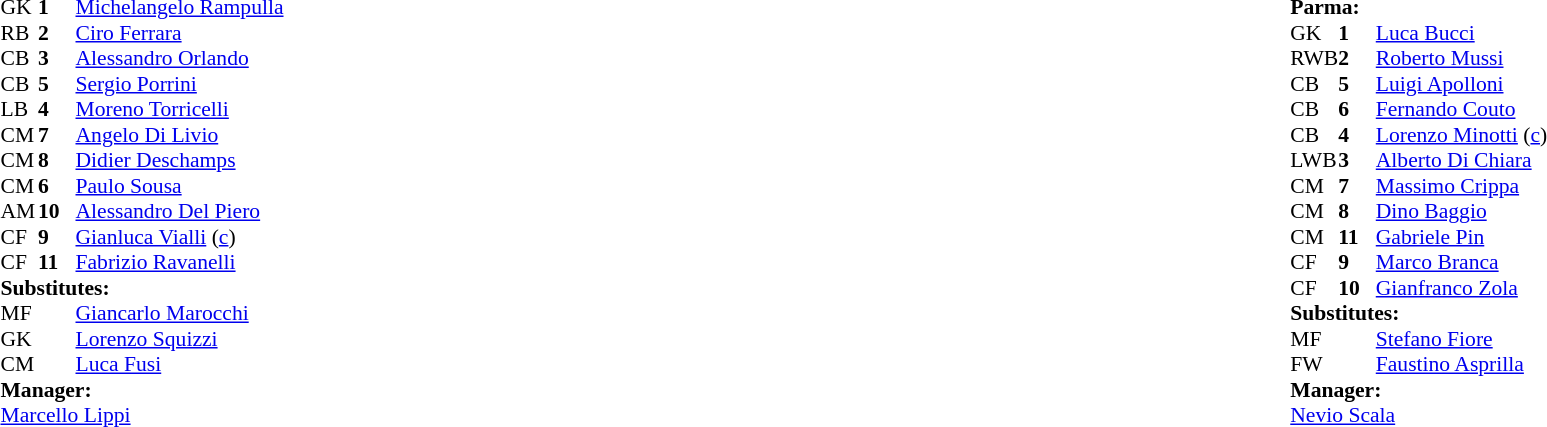<table width="100%">
<tr>
<td valign="top" width="50%"><br><table style="font-size: 90%" cellspacing="0" cellpadding="0">
<tr>
<td colspan="4"></td>
</tr>
<tr>
<th width="25"></th>
<th width="25"></th>
</tr>
<tr>
<td>GK</td>
<td><strong>1</strong></td>
<td> <a href='#'>Michelangelo Rampulla</a></td>
<td></td>
<td></td>
</tr>
<tr>
<td>RB</td>
<td><strong>2</strong></td>
<td> <a href='#'>Ciro Ferrara</a></td>
</tr>
<tr>
<td>CB</td>
<td><strong>3</strong></td>
<td> <a href='#'>Alessandro Orlando</a></td>
</tr>
<tr>
<td>CB</td>
<td><strong>5</strong></td>
<td> <a href='#'>Sergio Porrini</a></td>
</tr>
<tr>
<td>LB</td>
<td><strong>4</strong></td>
<td> <a href='#'>Moreno Torricelli</a></td>
</tr>
<tr>
<td>CM</td>
<td><strong>7</strong></td>
<td> <a href='#'>Angelo Di Livio</a></td>
</tr>
<tr>
<td>CM</td>
<td><strong>8</strong></td>
<td> <a href='#'>Didier Deschamps</a></td>
<td></td>
<td></td>
</tr>
<tr>
<td>CM</td>
<td><strong>6</strong></td>
<td> <a href='#'>Paulo Sousa</a></td>
<td></td>
<td></td>
</tr>
<tr>
<td>AM</td>
<td><strong>10</strong></td>
<td> <a href='#'>Alessandro Del Piero</a></td>
</tr>
<tr>
<td>CF</td>
<td><strong>9</strong></td>
<td> <a href='#'>Gianluca Vialli</a> (<a href='#'>c</a>)</td>
</tr>
<tr>
<td>CF</td>
<td><strong>11</strong></td>
<td> <a href='#'>Fabrizio Ravanelli</a></td>
</tr>
<tr>
<td colspan=3><strong>Substitutes:</strong></td>
</tr>
<tr>
<td>MF</td>
<td></td>
<td> <a href='#'>Giancarlo Marocchi</a></td>
<td></td>
<td></td>
</tr>
<tr>
<td>GK</td>
<td></td>
<td> <a href='#'>Lorenzo Squizzi</a></td>
<td></td>
<td></td>
</tr>
<tr>
<td>CM</td>
<td></td>
<td> <a href='#'>Luca Fusi</a></td>
<td></td>
<td></td>
</tr>
<tr>
<td colspan=3><strong>Manager:</strong></td>
</tr>
<tr>
<td colspan=4> <a href='#'>Marcello Lippi</a></td>
</tr>
</table>
</td>
<td valign="top"></td>
<td valign="top" width="50%"><br><table style=font-size:90% cellspacing=0 cellpadding=0 align="center">
<tr>
<td colspan="4"><strong>Parma:</strong></td>
</tr>
<tr>
<th width=25></th>
<th width=25></th>
</tr>
<tr>
<td>GK</td>
<td><strong>1</strong></td>
<td> <a href='#'>Luca Bucci</a></td>
</tr>
<tr>
<td>RWB</td>
<td><strong>2</strong></td>
<td> <a href='#'>Roberto Mussi</a></td>
<td></td>
</tr>
<tr>
<td>CB</td>
<td><strong>5</strong></td>
<td> <a href='#'>Luigi Apolloni</a></td>
</tr>
<tr>
<td>CB</td>
<td><strong>6</strong></td>
<td> <a href='#'>Fernando Couto</a></td>
</tr>
<tr>
<td>CB</td>
<td><strong>4</strong></td>
<td> <a href='#'>Lorenzo Minotti</a> (<a href='#'>c</a>)</td>
</tr>
<tr>
<td>LWB</td>
<td><strong>3</strong></td>
<td> <a href='#'>Alberto Di Chiara</a></td>
</tr>
<tr>
<td>CM</td>
<td><strong>7</strong></td>
<td> <a href='#'>Massimo Crippa</a></td>
<td></td>
</tr>
<tr>
<td>CM</td>
<td><strong>8</strong></td>
<td> <a href='#'>Dino Baggio</a></td>
<td></td>
<td></td>
</tr>
<tr>
<td>CM</td>
<td><strong>11</strong></td>
<td> <a href='#'>Gabriele Pin</a></td>
<td></td>
<td></td>
</tr>
<tr>
<td>CF</td>
<td><strong>9</strong></td>
<td> <a href='#'>Marco Branca</a></td>
</tr>
<tr>
<td>CF</td>
<td><strong>10</strong></td>
<td> <a href='#'>Gianfranco Zola</a></td>
</tr>
<tr>
<td colspan=3><strong>Substitutes:</strong></td>
</tr>
<tr>
<td>MF</td>
<td></td>
<td> <a href='#'>Stefano Fiore</a></td>
<td></td>
<td></td>
</tr>
<tr>
<td>FW</td>
<td></td>
<td> <a href='#'>Faustino Asprilla</a></td>
<td></td>
<td></td>
</tr>
<tr>
<td colspan=3><strong>Manager:</strong></td>
</tr>
<tr>
<td colspan=4> <a href='#'>Nevio Scala</a></td>
</tr>
</table>
</td>
</tr>
</table>
